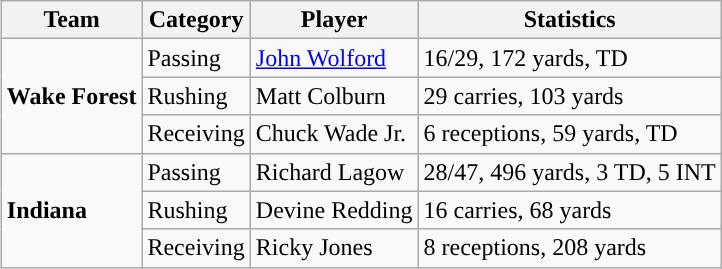<table class="wikitable" style="float: right;">
<tr>
<th>Team</th>
<th>Category</th>
<th>Player</th>
<th>Statistics</th>
</tr>
<tr>
<td rowspan=3><strong>Wake Forest</strong></td>
<td>Passing</td>
<td><a href='#'>John Wolford</a></td>
<td>16/29, 172 yards, TD</td>
</tr>
<tr>
<td>Rushing</td>
<td>Matt Colburn</td>
<td>29 carries, 103 yards</td>
</tr>
<tr>
<td>Receiving</td>
<td>Chuck Wade Jr.</td>
<td>6 receptions, 59 yards, TD</td>
</tr>
<tr>
<td rowspan=3><strong>Indiana</strong></td>
<td>Passing</td>
<td>Richard Lagow</td>
<td>28/47, 496 yards, 3 TD, 5 INT</td>
</tr>
<tr>
<td>Rushing</td>
<td>Devine Redding</td>
<td>16 carries, 68 yards</td>
</tr>
<tr>
<td>Receiving</td>
<td>Ricky Jones</td>
<td>8 receptions, 208 yards</td>
</tr>
</table>
